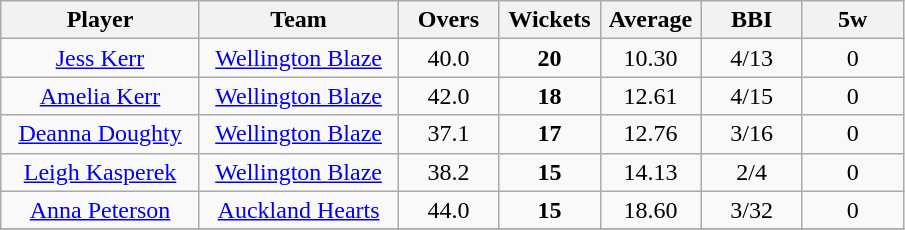<table class="wikitable" style="text-align:center">
<tr>
<th width=125>Player</th>
<th width=125>Team</th>
<th width=60>Overs</th>
<th width=60>Wickets</th>
<th width=60>Average</th>
<th width=60>BBI</th>
<th width=60>5w</th>
</tr>
<tr>
<td><a href='#'>Jess Kerr</a></td>
<td><a href='#'>Wellington Blaze</a></td>
<td>40.0</td>
<td><strong>20</strong></td>
<td>10.30</td>
<td>4/13</td>
<td>0</td>
</tr>
<tr>
<td><a href='#'>Amelia Kerr</a></td>
<td><a href='#'>Wellington Blaze</a></td>
<td>42.0</td>
<td><strong>18</strong></td>
<td>12.61</td>
<td>4/15</td>
<td>0</td>
</tr>
<tr>
<td><a href='#'>Deanna Doughty</a></td>
<td><a href='#'>Wellington Blaze</a></td>
<td>37.1</td>
<td><strong>17</strong></td>
<td>12.76</td>
<td>3/16</td>
<td>0</td>
</tr>
<tr>
<td><a href='#'>Leigh Kasperek</a></td>
<td><a href='#'>Wellington Blaze</a></td>
<td>38.2</td>
<td><strong>15</strong></td>
<td>14.13</td>
<td>2/4</td>
<td>0</td>
</tr>
<tr>
<td><a href='#'>Anna Peterson</a></td>
<td><a href='#'>Auckland Hearts</a></td>
<td>44.0</td>
<td><strong>15</strong></td>
<td>18.60</td>
<td>3/32</td>
<td>0</td>
</tr>
<tr>
</tr>
</table>
